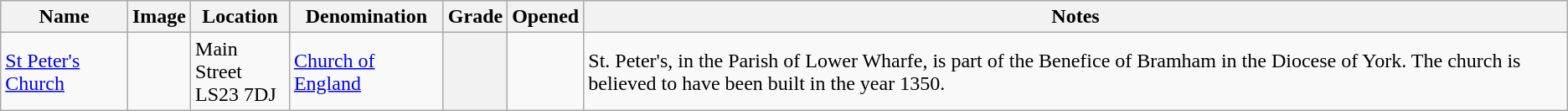<table class="wikitable sortable">
<tr>
<th>Name</th>
<th class="unsortable">Image</th>
<th>Location</th>
<th>Denomination</th>
<th>Grade</th>
<th>Opened</th>
<th class="unsortable">Notes</th>
</tr>
<tr>
<td><a href='#'>St Peter's Church</a></td>
<td></td>
<td>Main Street<br>LS23 7DJ</td>
<td><a href='#'>Church of England</a></td>
<th></th>
<td></td>
<td>St. Peter's, in the Parish of Lower Wharfe, is part of the Benefice of Bramham in the Diocese of York. The church is believed to have been built in the year 1350.</td>
</tr>
</table>
